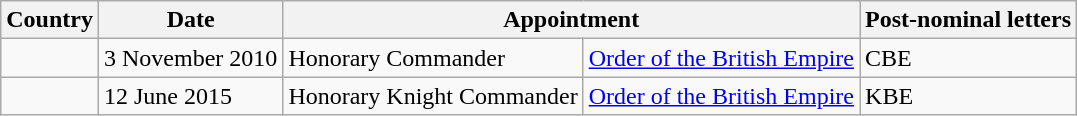<table class="wikitable sortable">
<tr>
<th>Country</th>
<th>Date</th>
<th colspan="2">Appointment</th>
<th>Post-nominal letters</th>
</tr>
<tr>
<td></td>
<td>3 November 2010</td>
<td>Honorary Commander</td>
<td><a href='#'>Order of the British Empire</a></td>
<td>CBE</td>
</tr>
<tr>
<td></td>
<td>12 June 2015</td>
<td>Honorary Knight Commander</td>
<td><a href='#'>Order of the British Empire</a></td>
<td>KBE</td>
</tr>
</table>
